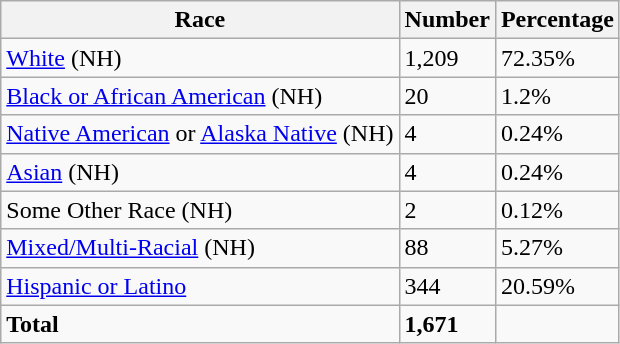<table class="wikitable">
<tr>
<th>Race</th>
<th>Number</th>
<th>Percentage</th>
</tr>
<tr>
<td><a href='#'>White</a> (NH)</td>
<td>1,209</td>
<td>72.35%</td>
</tr>
<tr>
<td><a href='#'>Black or African American</a> (NH)</td>
<td>20</td>
<td>1.2%</td>
</tr>
<tr>
<td><a href='#'>Native American</a> or <a href='#'>Alaska Native</a> (NH)</td>
<td>4</td>
<td>0.24%</td>
</tr>
<tr>
<td><a href='#'>Asian</a> (NH)</td>
<td>4</td>
<td>0.24%</td>
</tr>
<tr>
<td>Some Other Race (NH)</td>
<td>2</td>
<td>0.12%</td>
</tr>
<tr>
<td><a href='#'>Mixed/Multi-Racial</a> (NH)</td>
<td>88</td>
<td>5.27%</td>
</tr>
<tr>
<td><a href='#'>Hispanic or Latino</a></td>
<td>344</td>
<td>20.59%</td>
</tr>
<tr>
<td><strong>Total</strong></td>
<td><strong>1,671</strong></td>
<td></td>
</tr>
</table>
